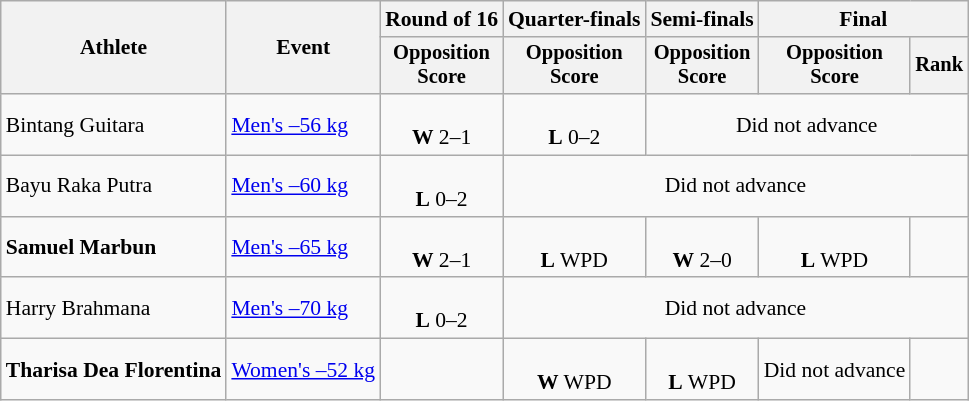<table class=wikitable style=font-size:90%;text-align:center>
<tr>
<th rowspan=2>Athlete</th>
<th rowspan=2>Event</th>
<th>Round of 16</th>
<th>Quarter-finals</th>
<th>Semi-finals</th>
<th colspan=2>Final</th>
</tr>
<tr style=font-size:95%>
<th>Opposition<br>Score</th>
<th>Opposition<br>Score</th>
<th>Opposition<br>Score</th>
<th>Opposition<br>Score</th>
<th>Rank</th>
</tr>
<tr>
<td align=left>Bintang Guitara</td>
<td align=left><a href='#'>Men's –56 kg</a></td>
<td><br><strong>W</strong> 2–1</td>
<td><br><strong>L</strong> 0–2</td>
<td colspan=3>Did not advance</td>
</tr>
<tr>
<td align=left>Bayu Raka Putra</td>
<td align=left><a href='#'>Men's –60 kg</a></td>
<td><br><strong>L</strong> 0–2</td>
<td colspan=4>Did not advance</td>
</tr>
<tr>
<td align=left><strong>Samuel Marbun</strong></td>
<td align=left><a href='#'>Men's –65 kg</a></td>
<td><br><strong>W</strong> 2–1</td>
<td><br><strong>L</strong> WPD</td>
<td><br><strong>W</strong> 2–0</td>
<td><br><strong>L</strong> WPD</td>
<td></td>
</tr>
<tr>
<td align=left>Harry Brahmana</td>
<td align=left><a href='#'>Men's –70 kg</a></td>
<td><br><strong>L</strong> 0–2</td>
<td colspan=4>Did not advance</td>
</tr>
<tr>
<td align=left><strong>Tharisa Dea Florentina</strong></td>
<td align=left><a href='#'>Women's –52 kg</a></td>
<td></td>
<td><br><strong>W</strong> WPD</td>
<td><br><strong>L</strong> WPD</td>
<td>Did not advance</td>
<td></td>
</tr>
</table>
